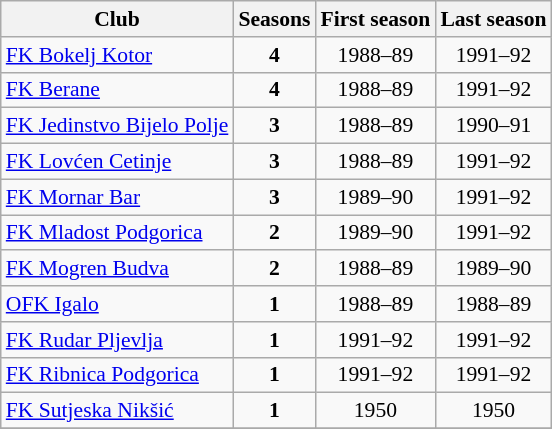<table class="wikitable sortable" style="text-align:center;font-size:90%">
<tr>
<th>Club</th>
<th>Seasons</th>
<th>First season</th>
<th>Last season</th>
</tr>
<tr>
<td style="text-align:left;"><a href='#'>FK Bokelj Kotor</a></td>
<td><strong>4</strong></td>
<td>1988–89</td>
<td>1991–92</td>
</tr>
<tr>
<td style="text-align:left;"><a href='#'>FK Berane</a></td>
<td><strong>4</strong></td>
<td>1988–89</td>
<td>1991–92</td>
</tr>
<tr>
<td style="text-align:left;"><a href='#'>FK Jedinstvo Bijelo Polje</a></td>
<td><strong>3</strong></td>
<td>1988–89</td>
<td>1990–91</td>
</tr>
<tr>
<td style="text-align:left;"><a href='#'>FK Lovćen Cetinje</a></td>
<td><strong>3</strong></td>
<td>1988–89</td>
<td>1991–92</td>
</tr>
<tr>
<td style="text-align:left;"><a href='#'>FK Mornar Bar</a></td>
<td><strong>3</strong></td>
<td>1989–90</td>
<td>1991–92</td>
</tr>
<tr>
<td style="text-align:left;"><a href='#'>FK Mladost Podgorica</a></td>
<td><strong>2</strong></td>
<td>1989–90</td>
<td>1991–92</td>
</tr>
<tr>
<td style="text-align:left;"><a href='#'>FK Mogren Budva</a></td>
<td><strong>2</strong></td>
<td>1988–89</td>
<td>1989–90</td>
</tr>
<tr>
<td style="text-align:left;"><a href='#'>OFK Igalo</a></td>
<td><strong>1</strong></td>
<td>1988–89</td>
<td>1988–89</td>
</tr>
<tr>
<td style="text-align:left;"><a href='#'>FK Rudar Pljevlja</a></td>
<td><strong>1</strong></td>
<td>1991–92</td>
<td>1991–92</td>
</tr>
<tr>
<td style="text-align:left;"><a href='#'>FK Ribnica Podgorica</a></td>
<td><strong>1</strong></td>
<td>1991–92</td>
<td>1991–92</td>
</tr>
<tr>
<td style="text-align:left;"><a href='#'>FK Sutjeska Nikšić</a></td>
<td><strong>1</strong></td>
<td>1950</td>
<td>1950</td>
</tr>
<tr>
</tr>
</table>
